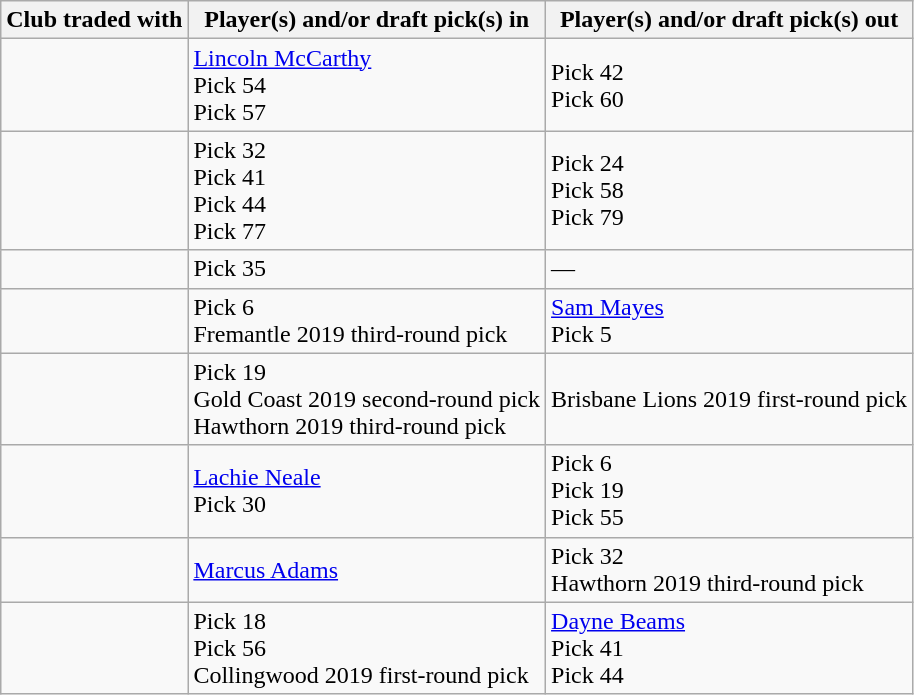<table class="wikitable plainrowheaders">
<tr>
<th scope="col"><strong>Club traded with</strong></th>
<th scope="col"><strong>Player(s) and/or draft pick(s) in</strong></th>
<th scope="col"><strong>Player(s) and/or draft pick(s) out</strong></th>
</tr>
<tr>
<td></td>
<td><a href='#'>Lincoln McCarthy</a><br>Pick 54<br>Pick 57</td>
<td>Pick 42<br>Pick 60</td>
</tr>
<tr>
<td></td>
<td>Pick 32<br>Pick 41<br>Pick 44<br>Pick 77</td>
<td>Pick 24<br>Pick 58<br>Pick 79</td>
</tr>
<tr>
<td></td>
<td>Pick 35</td>
<td>—</td>
</tr>
<tr>
<td></td>
<td>Pick 6<br>Fremantle 2019 third-round pick</td>
<td><a href='#'>Sam Mayes</a><br>Pick 5</td>
</tr>
<tr>
<td></td>
<td>Pick 19<br>Gold Coast 2019 second-round pick<br>Hawthorn 2019 third-round pick</td>
<td>Brisbane Lions 2019 first-round pick</td>
</tr>
<tr>
<td></td>
<td><a href='#'>Lachie Neale</a><br>Pick 30</td>
<td>Pick 6<br>Pick 19<br>Pick 55</td>
</tr>
<tr>
<td></td>
<td><a href='#'>Marcus Adams</a></td>
<td>Pick 32<br>Hawthorn 2019 third-round pick</td>
</tr>
<tr>
<td></td>
<td>Pick 18<br>Pick 56<br>Collingwood 2019 first-round pick</td>
<td><a href='#'>Dayne Beams</a><br>Pick 41<br>Pick 44</td>
</tr>
</table>
